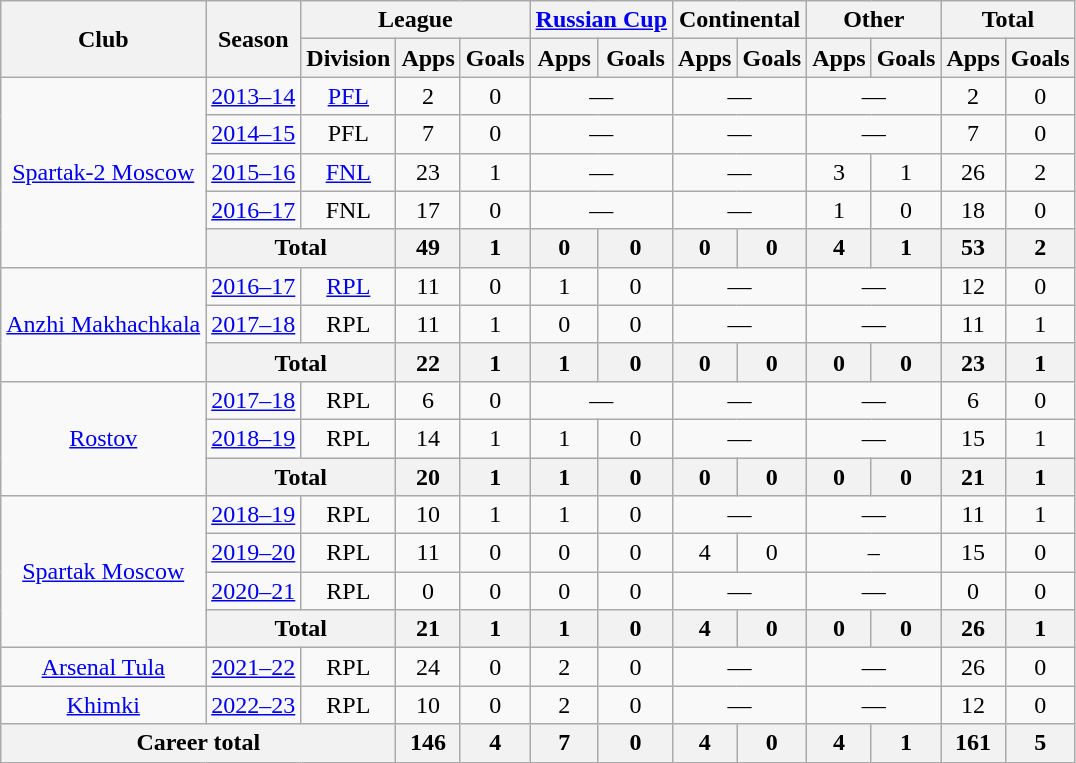<table class="wikitable" style="text-align: center;">
<tr>
<th rowspan=2>Club</th>
<th rowspan=2>Season</th>
<th colspan=3>League</th>
<th colspan=2><a href='#'>Russian Cup</a></th>
<th colspan=2>Continental</th>
<th colspan=2>Other</th>
<th colspan=2>Total</th>
</tr>
<tr>
<th>Division</th>
<th>Apps</th>
<th>Goals</th>
<th>Apps</th>
<th>Goals</th>
<th>Apps</th>
<th>Goals</th>
<th>Apps</th>
<th>Goals</th>
<th>Apps</th>
<th>Goals</th>
</tr>
<tr>
<td rowspan="5"><a href='#'>Spartak-2 Moscow</a></td>
<td><a href='#'>2013–14</a></td>
<td><a href='#'>PFL</a></td>
<td>2</td>
<td>0</td>
<td colspan=2>—</td>
<td colspan=2>—</td>
<td colspan=2>—</td>
<td>2</td>
<td>0</td>
</tr>
<tr>
<td><a href='#'>2014–15</a></td>
<td>PFL</td>
<td>7</td>
<td>0</td>
<td colspan=2>—</td>
<td colspan=2>—</td>
<td colspan=2>—</td>
<td>7</td>
<td>0</td>
</tr>
<tr>
<td><a href='#'>2015–16</a></td>
<td><a href='#'>FNL</a></td>
<td>23</td>
<td>1</td>
<td colspan=2>—</td>
<td colspan=2>—</td>
<td>3</td>
<td>1</td>
<td>26</td>
<td>2</td>
</tr>
<tr>
<td><a href='#'>2016–17</a></td>
<td>FNL</td>
<td>17</td>
<td>0</td>
<td colspan=2>—</td>
<td colspan=2>—</td>
<td>1</td>
<td>0</td>
<td>18</td>
<td>0</td>
</tr>
<tr>
<th colspan=2>Total</th>
<th>49</th>
<th>1</th>
<th>0</th>
<th>0</th>
<th>0</th>
<th>0</th>
<th>4</th>
<th>1</th>
<th>53</th>
<th>2</th>
</tr>
<tr>
<td rowspan="3"><a href='#'>Anzhi Makhachkala</a></td>
<td><a href='#'>2016–17</a></td>
<td><a href='#'>RPL</a></td>
<td>11</td>
<td>0</td>
<td>1</td>
<td>0</td>
<td colspan=2>—</td>
<td colspan=2>—</td>
<td>12</td>
<td>0</td>
</tr>
<tr>
<td><a href='#'>2017–18</a></td>
<td>RPL</td>
<td>11</td>
<td>1</td>
<td>0</td>
<td>0</td>
<td colspan=2>—</td>
<td colspan=2>—</td>
<td>11</td>
<td>1</td>
</tr>
<tr>
<th colspan=2>Total</th>
<th>22</th>
<th>1</th>
<th>1</th>
<th>0</th>
<th>0</th>
<th>0</th>
<th>0</th>
<th>0</th>
<th>23</th>
<th>1</th>
</tr>
<tr>
<td rowspan="3"><a href='#'>Rostov</a></td>
<td><a href='#'>2017–18</a></td>
<td>RPL</td>
<td>6</td>
<td>0</td>
<td colspan=2>—</td>
<td colspan=2>—</td>
<td colspan=2>—</td>
<td>6</td>
<td>0</td>
</tr>
<tr>
<td><a href='#'>2018–19</a></td>
<td>RPL</td>
<td>14</td>
<td>1</td>
<td>1</td>
<td>0</td>
<td colspan=2>—</td>
<td colspan=2>—</td>
<td>15</td>
<td>1</td>
</tr>
<tr>
<th colspan=2>Total</th>
<th>20</th>
<th>1</th>
<th>1</th>
<th>0</th>
<th>0</th>
<th>0</th>
<th>0</th>
<th>0</th>
<th>21</th>
<th>1</th>
</tr>
<tr>
<td rowspan="4"><a href='#'>Spartak Moscow</a></td>
<td><a href='#'>2018–19</a></td>
<td>RPL</td>
<td>10</td>
<td>1</td>
<td>1</td>
<td>0</td>
<td colspan=2>—</td>
<td colspan=2>—</td>
<td>11</td>
<td>1</td>
</tr>
<tr>
<td><a href='#'>2019–20</a></td>
<td>RPL</td>
<td>11</td>
<td>0</td>
<td>0</td>
<td>0</td>
<td>4</td>
<td>0</td>
<td colspan=2>–</td>
<td>15</td>
<td>0</td>
</tr>
<tr>
<td><a href='#'>2020–21</a></td>
<td>RPL</td>
<td>0</td>
<td>0</td>
<td>0</td>
<td>0</td>
<td colspan=2>—</td>
<td colspan=2>—</td>
<td>0</td>
<td>0</td>
</tr>
<tr>
<th colspan=2>Total</th>
<th>21</th>
<th>1</th>
<th>1</th>
<th>0</th>
<th>4</th>
<th>0</th>
<th>0</th>
<th>0</th>
<th>26</th>
<th>1</th>
</tr>
<tr>
<td><a href='#'>Arsenal Tula</a></td>
<td><a href='#'>2021–22</a></td>
<td>RPL</td>
<td>24</td>
<td>0</td>
<td>2</td>
<td>0</td>
<td colspan=2>—</td>
<td colspan=2>—</td>
<td>26</td>
<td>0</td>
</tr>
<tr>
<td><a href='#'>Khimki</a></td>
<td><a href='#'>2022–23</a></td>
<td>RPL</td>
<td>10</td>
<td>0</td>
<td>2</td>
<td>0</td>
<td colspan=2>—</td>
<td colspan=2>—</td>
<td>12</td>
<td>0</td>
</tr>
<tr>
<th colspan=3>Career total</th>
<th>146</th>
<th>4</th>
<th>7</th>
<th>0</th>
<th>4</th>
<th>0</th>
<th>4</th>
<th>1</th>
<th>161</th>
<th>5</th>
</tr>
</table>
